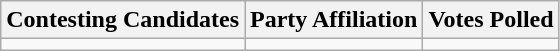<table class="wikitable sortable">
<tr>
<th>Contesting Candidates</th>
<th>Party Affiliation</th>
<th>Votes Polled</th>
</tr>
<tr>
<td></td>
<td></td>
<td></td>
</tr>
</table>
